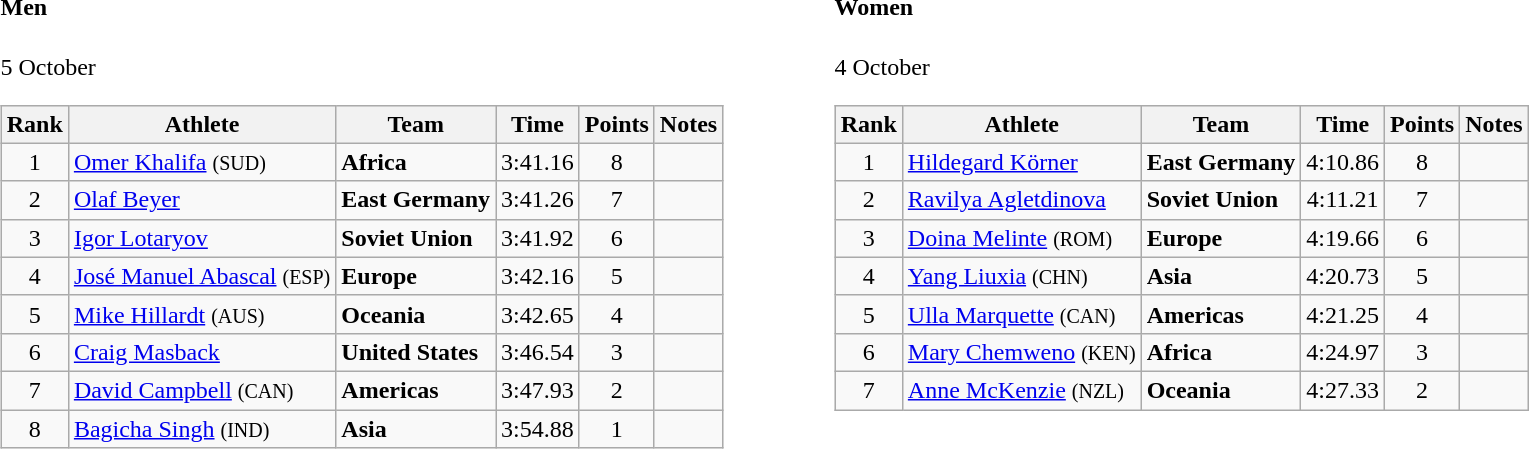<table>
<tr>
<td valign="top"><br><h4>Men</h4>5 October<table class="wikitable" style="text-align:center">
<tr>
<th>Rank</th>
<th>Athlete</th>
<th>Team</th>
<th>Time</th>
<th>Points</th>
<th>Notes</th>
</tr>
<tr>
<td>1</td>
<td align="left"><a href='#'>Omer Khalifa</a> <small>(SUD) </small></td>
<td align=left><strong>Africa</strong></td>
<td>3:41.16</td>
<td>8</td>
<td></td>
</tr>
<tr>
<td>2</td>
<td align="left"><a href='#'>Olaf Beyer</a></td>
<td align=left><strong>East Germany</strong></td>
<td>3:41.26</td>
<td>7</td>
<td></td>
</tr>
<tr>
<td>3</td>
<td align="left"><a href='#'>Igor Lotaryov</a></td>
<td align=left><strong>Soviet Union</strong></td>
<td>3:41.92</td>
<td>6</td>
<td></td>
</tr>
<tr>
<td>4</td>
<td align="left"><a href='#'>José Manuel Abascal</a> <small>(ESP) </small></td>
<td align=left><strong>Europe</strong></td>
<td>3:42.16</td>
<td>5</td>
<td></td>
</tr>
<tr>
<td>5</td>
<td align="left"><a href='#'>Mike Hillardt</a> <small>(AUS) </small></td>
<td align=left><strong>Oceania</strong></td>
<td>3:42.65</td>
<td>4</td>
<td></td>
</tr>
<tr>
<td>6</td>
<td align="left"><a href='#'>Craig Masback</a></td>
<td align=left><strong>United States</strong></td>
<td>3:46.54</td>
<td>3</td>
<td></td>
</tr>
<tr>
<td>7</td>
<td align="left"><a href='#'>David Campbell</a> <small>(CAN) </small></td>
<td align=left><strong>Americas</strong></td>
<td>3:47.93</td>
<td>2</td>
<td></td>
</tr>
<tr>
<td>8</td>
<td align="left"><a href='#'>Bagicha Singh</a> <small>(IND) </small></td>
<td align=left><strong>Asia</strong></td>
<td>3:54.88</td>
<td>1</td>
<td></td>
</tr>
</table>
</td>
<td width="50"> </td>
<td valign="top"><br><h4>Women</h4>4 October<table class="wikitable" style="text-align:center">
<tr>
<th>Rank</th>
<th>Athlete</th>
<th>Team</th>
<th>Time</th>
<th>Points</th>
<th>Notes</th>
</tr>
<tr>
<td>1</td>
<td align="left"><a href='#'>Hildegard Körner</a></td>
<td align=left><strong>East Germany</strong></td>
<td>4:10.86</td>
<td>8</td>
<td></td>
</tr>
<tr>
<td>2</td>
<td align="left"><a href='#'>Ravilya Agletdinova</a></td>
<td align=left><strong>Soviet Union</strong></td>
<td>4:11.21</td>
<td>7</td>
<td></td>
</tr>
<tr>
<td>3</td>
<td align="left"><a href='#'>Doina Melinte</a> <small>(ROM) </small></td>
<td align=left><strong>Europe</strong></td>
<td>4:19.66</td>
<td>6</td>
<td></td>
</tr>
<tr>
<td>4</td>
<td align="left"><a href='#'>Yang Liuxia</a> <small>(CHN) </small></td>
<td align=left><strong>Asia</strong></td>
<td>4:20.73</td>
<td>5</td>
<td></td>
</tr>
<tr>
<td>5</td>
<td align="left"><a href='#'>Ulla Marquette</a> <small>(CAN) </small></td>
<td align=left><strong>Americas</strong></td>
<td>4:21.25</td>
<td>4</td>
<td></td>
</tr>
<tr>
<td>6</td>
<td align="left"><a href='#'>Mary Chemweno</a> <small>(KEN) </small></td>
<td align=left><strong>Africa</strong></td>
<td>4:24.97</td>
<td>3</td>
<td></td>
</tr>
<tr>
<td>7</td>
<td align="left"><a href='#'>Anne McKenzie</a> <small>(NZL) </small></td>
<td align=left><strong>Oceania</strong></td>
<td>4:27.33</td>
<td>2</td>
<td></td>
</tr>
</table>
</td>
</tr>
</table>
